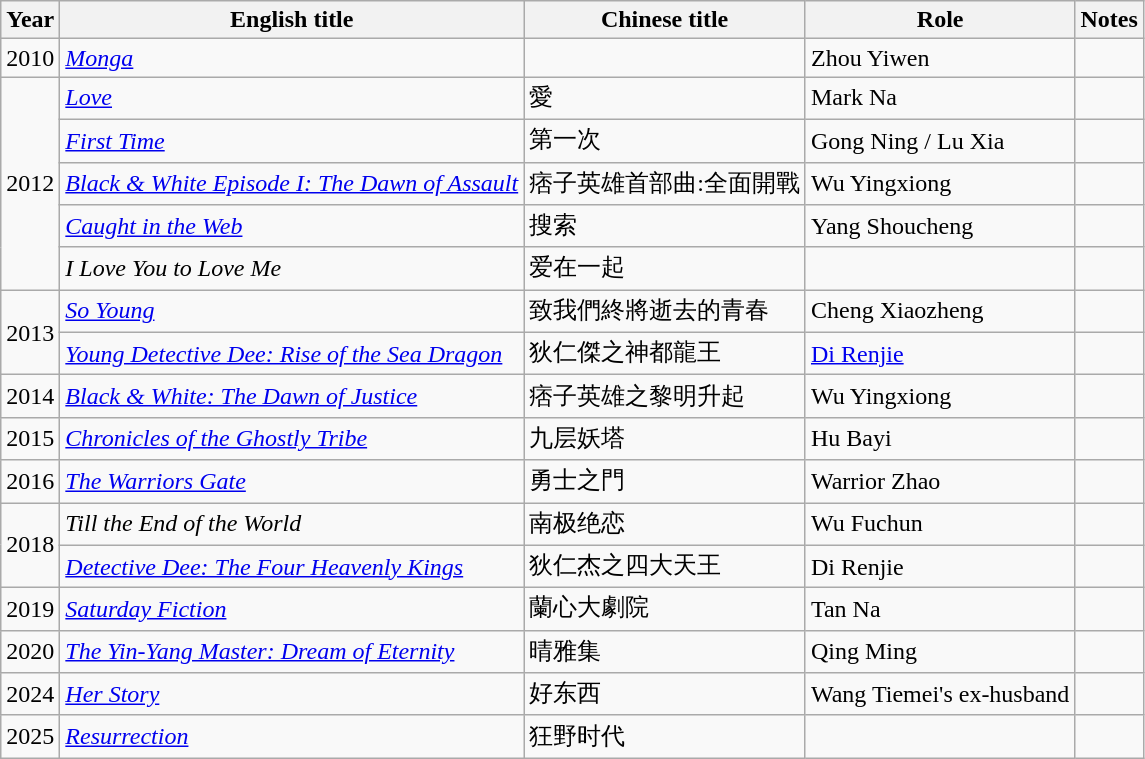<table class="wikitable sortable">
<tr>
<th>Year</th>
<th>English title</th>
<th>Chinese title</th>
<th>Role</th>
<th class="unsortable">Notes</th>
</tr>
<tr>
<td>2010</td>
<td><em><a href='#'>Monga</a></em></td>
<td></td>
<td>Zhou Yiwen</td>
<td></td>
</tr>
<tr>
<td rowspan=5>2012</td>
<td><em><a href='#'>Love</a></em></td>
<td>愛</td>
<td>Mark Na</td>
<td></td>
</tr>
<tr>
<td><em><a href='#'>First Time</a></em></td>
<td>第一次</td>
<td>Gong Ning / Lu Xia</td>
<td></td>
</tr>
<tr>
<td><em><a href='#'>Black & White Episode I: The Dawn of Assault</a></em></td>
<td>痞子英雄首部曲:全面開戰</td>
<td>Wu Yingxiong</td>
<td></td>
</tr>
<tr>
<td><em><a href='#'>Caught in the Web</a></em></td>
<td>搜索</td>
<td>Yang Shoucheng</td>
<td></td>
</tr>
<tr>
<td><em>I Love You to Love Me</em></td>
<td>爱在一起</td>
<td></td>
<td></td>
</tr>
<tr>
<td rowspan=2>2013</td>
<td><em><a href='#'>So Young</a></em></td>
<td>致我們終將逝去的青春</td>
<td>Cheng Xiaozheng</td>
<td></td>
</tr>
<tr>
<td><em><a href='#'>Young Detective Dee: Rise of the Sea Dragon</a></em></td>
<td>狄仁傑之神都龍王</td>
<td><a href='#'>Di Renjie</a></td>
<td></td>
</tr>
<tr>
<td>2014</td>
<td><em><a href='#'>Black & White: The Dawn of Justice</a></em></td>
<td>痞子英雄之黎明升起</td>
<td>Wu Yingxiong</td>
<td></td>
</tr>
<tr>
<td>2015</td>
<td><em><a href='#'>Chronicles of the Ghostly Tribe</a></em></td>
<td>九层妖塔</td>
<td>Hu Bayi</td>
<td></td>
</tr>
<tr>
<td>2016</td>
<td><em><a href='#'>The Warriors Gate</a></em></td>
<td>勇士之門</td>
<td>Warrior Zhao</td>
<td></td>
</tr>
<tr>
<td rowspan=2>2018</td>
<td><em>Till the End of the World</em></td>
<td>南极绝恋</td>
<td>Wu Fuchun</td>
<td></td>
</tr>
<tr>
<td><em><a href='#'>Detective Dee: The Four Heavenly Kings</a></em></td>
<td>狄仁杰之四大天王</td>
<td>Di Renjie</td>
<td></td>
</tr>
<tr>
<td>2019</td>
<td><em><a href='#'>Saturday Fiction</a></em></td>
<td>蘭心大劇院</td>
<td>Tan Na</td>
<td></td>
</tr>
<tr>
<td>2020</td>
<td><em><a href='#'>The Yin-Yang Master: Dream of Eternity </a></em></td>
<td>晴雅集</td>
<td>Qing Ming</td>
<td></td>
</tr>
<tr>
<td>2024</td>
<td><em><a href='#'>Her Story</a></em></td>
<td>好东西</td>
<td>Wang Tiemei's ex-husband</td>
<td></td>
</tr>
<tr>
<td>2025</td>
<td><em><a href='#'>Resurrection</a></em></td>
<td>狂野时代</td>
<td></td>
<td></td>
</tr>
</table>
